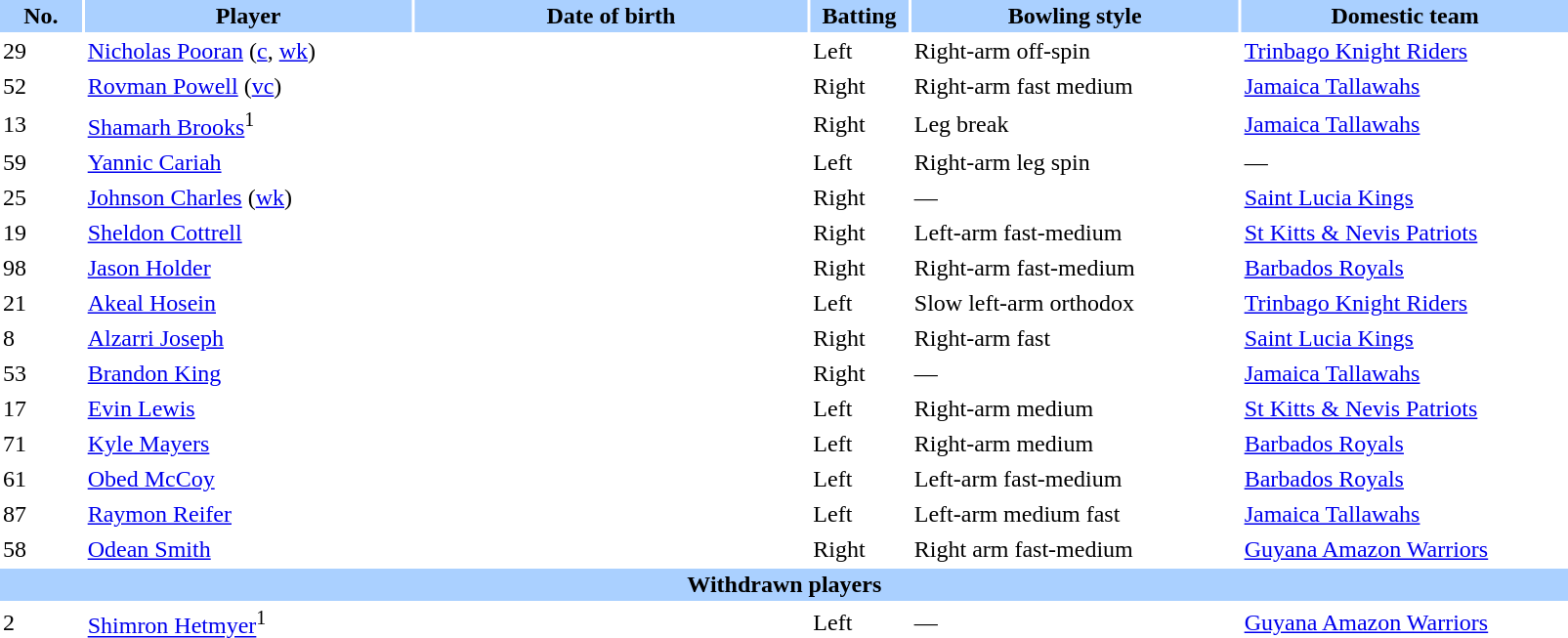<table class="sortable" style="width:85%;" border="0" cellspacing="2" cellpadding="2">
<tr style="background:#aad0ff;">
<th scope="col" width="5%">No.</th>
<th width=20%>Player</th>
<th width=24%>Date of birth</th>
<th width=6%>Batting</th>
<th width=20%>Bowling style</th>
<th width=20%>Domestic team</th>
</tr>
<tr>
<td>29</td>
<td><a href='#'>Nicholas Pooran</a> (<a href='#'>c</a>, <a href='#'>wk</a>)</td>
<td></td>
<td>Left</td>
<td>Right-arm off-spin</td>
<td><a href='#'>Trinbago Knight Riders</a></td>
</tr>
<tr>
<td>52</td>
<td><a href='#'>Rovman Powell</a> (<a href='#'>vc</a>)</td>
<td></td>
<td>Right</td>
<td>Right-arm fast medium</td>
<td><a href='#'>Jamaica Tallawahs</a></td>
</tr>
<tr>
<td>13</td>
<td><a href='#'>Shamarh Brooks</a><sup>1</sup></td>
<td></td>
<td>Right</td>
<td>Leg break</td>
<td><a href='#'>Jamaica Tallawahs</a></td>
</tr>
<tr>
<td>59</td>
<td><a href='#'>Yannic Cariah</a></td>
<td></td>
<td>Left</td>
<td>Right-arm leg spin</td>
<td>—</td>
</tr>
<tr>
<td>25</td>
<td><a href='#'>Johnson Charles</a> (<a href='#'>wk</a>)</td>
<td></td>
<td>Right</td>
<td>—</td>
<td><a href='#'>Saint Lucia Kings</a></td>
</tr>
<tr>
<td>19</td>
<td><a href='#'>Sheldon Cottrell</a></td>
<td></td>
<td>Right</td>
<td>Left-arm fast-medium</td>
<td><a href='#'>St Kitts & Nevis Patriots</a></td>
</tr>
<tr>
<td>98</td>
<td><a href='#'>Jason Holder</a></td>
<td></td>
<td>Right</td>
<td>Right-arm fast-medium</td>
<td><a href='#'>Barbados Royals</a></td>
</tr>
<tr>
<td>21</td>
<td><a href='#'>Akeal Hosein</a></td>
<td></td>
<td>Left</td>
<td>Slow left-arm orthodox</td>
<td><a href='#'>Trinbago Knight Riders</a></td>
</tr>
<tr>
<td>8</td>
<td><a href='#'>Alzarri Joseph</a></td>
<td></td>
<td>Right</td>
<td>Right-arm fast</td>
<td><a href='#'>Saint Lucia Kings</a></td>
</tr>
<tr>
<td>53</td>
<td><a href='#'>Brandon King</a></td>
<td></td>
<td>Right</td>
<td>—</td>
<td><a href='#'>Jamaica Tallawahs</a></td>
</tr>
<tr>
<td>17</td>
<td><a href='#'>Evin Lewis</a></td>
<td></td>
<td>Left</td>
<td>Right-arm medium</td>
<td><a href='#'>St Kitts & Nevis Patriots</a></td>
</tr>
<tr>
<td>71</td>
<td><a href='#'>Kyle Mayers</a></td>
<td></td>
<td>Left</td>
<td>Right-arm medium</td>
<td><a href='#'>Barbados Royals</a></td>
</tr>
<tr>
<td>61</td>
<td><a href='#'>Obed McCoy</a></td>
<td></td>
<td>Left</td>
<td>Left-arm fast-medium</td>
<td><a href='#'>Barbados Royals</a></td>
</tr>
<tr>
<td>87</td>
<td><a href='#'>Raymon Reifer</a></td>
<td></td>
<td>Left</td>
<td>Left-arm medium fast</td>
<td><a href='#'>Jamaica Tallawahs</a></td>
</tr>
<tr>
<td>58</td>
<td><a href='#'>Odean Smith</a></td>
<td></td>
<td>Right</td>
<td>Right arm fast-medium</td>
<td><a href='#'>Guyana Amazon Warriors</a></td>
</tr>
<tr style="background:#aad0ff;">
<th colspan="6">Withdrawn players</th>
</tr>
<tr>
<td>2</td>
<td><a href='#'>Shimron Hetmyer</a><sup>1</sup></td>
<td></td>
<td>Left</td>
<td>—</td>
<td><a href='#'>Guyana Amazon Warriors</a></td>
</tr>
<tr>
</tr>
</table>
